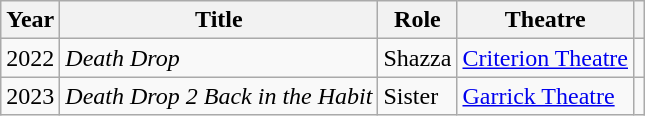<table class="wikitable">
<tr>
<th>Year</th>
<th>Title</th>
<th>Role</th>
<th>Theatre</th>
<th></th>
</tr>
<tr>
<td>2022</td>
<td><em>Death Drop</em></td>
<td>Shazza</td>
<td><a href='#'>Criterion Theatre</a></td>
<td style="text-align: center;"></td>
</tr>
<tr>
<td>2023</td>
<td><em>Death Drop 2 Back in the Habit</em></td>
<td>Sister</td>
<td><a href='#'>Garrick Theatre</a></td>
<td></td>
</tr>
</table>
